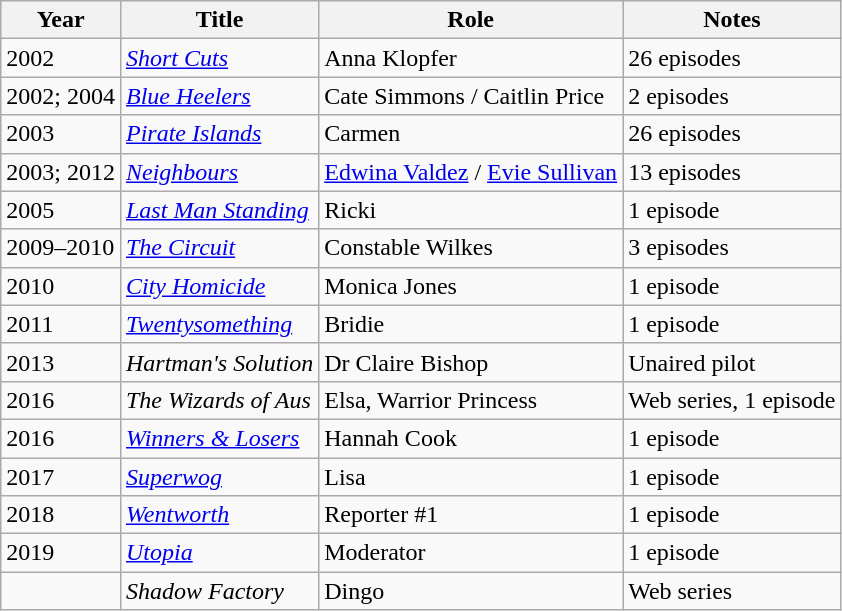<table class=wikitable>
<tr>
<th>Year</th>
<th>Title</th>
<th>Role</th>
<th>Notes</th>
</tr>
<tr>
<td>2002</td>
<td><em><a href='#'>Short Cuts</a></em></td>
<td>Anna Klopfer</td>
<td>26 episodes</td>
</tr>
<tr>
<td>2002; 2004</td>
<td><em><a href='#'>Blue Heelers</a></em></td>
<td>Cate Simmons / Caitlin Price</td>
<td>2 episodes</td>
</tr>
<tr>
<td>2003</td>
<td><em><a href='#'>Pirate Islands</a></em></td>
<td>Carmen</td>
<td>26 episodes</td>
</tr>
<tr>
<td>2003; 2012</td>
<td><em><a href='#'>Neighbours</a></em></td>
<td><a href='#'>Edwina Valdez</a> / <a href='#'>Evie Sullivan</a></td>
<td>13 episodes</td>
</tr>
<tr>
<td>2005</td>
<td><em><a href='#'>Last Man Standing</a></em></td>
<td>Ricki</td>
<td>1 episode</td>
</tr>
<tr>
<td>2009–2010</td>
<td><em><a href='#'>The Circuit</a></em></td>
<td>Constable Wilkes</td>
<td>3 episodes</td>
</tr>
<tr>
<td>2010</td>
<td><em><a href='#'>City Homicide</a></em></td>
<td>Monica Jones</td>
<td>1 episode</td>
</tr>
<tr>
<td>2011</td>
<td><em><a href='#'>Twentysomething</a></em></td>
<td>Bridie</td>
<td>1 episode</td>
</tr>
<tr>
<td>2013</td>
<td><em>Hartman's Solution</em></td>
<td>Dr Claire Bishop</td>
<td>Unaired pilot</td>
</tr>
<tr>
<td>2016</td>
<td><em>The Wizards of Aus</em></td>
<td>Elsa, Warrior Princess</td>
<td>Web series, 1 episode</td>
</tr>
<tr>
<td>2016</td>
<td><em><a href='#'>Winners & Losers</a></em></td>
<td>Hannah Cook</td>
<td>1 episode</td>
</tr>
<tr>
<td>2017</td>
<td><em><a href='#'>Superwog</a></em></td>
<td>Lisa</td>
<td>1 episode</td>
</tr>
<tr>
<td>2018</td>
<td><em><a href='#'>Wentworth</a></em></td>
<td>Reporter #1</td>
<td>1 episode</td>
</tr>
<tr>
<td>2019</td>
<td><em><a href='#'>Utopia</a></em></td>
<td>Moderator</td>
<td>1 episode</td>
</tr>
<tr>
<td></td>
<td><em>Shadow Factory</em></td>
<td>Dingo</td>
<td>Web series</td>
</tr>
</table>
